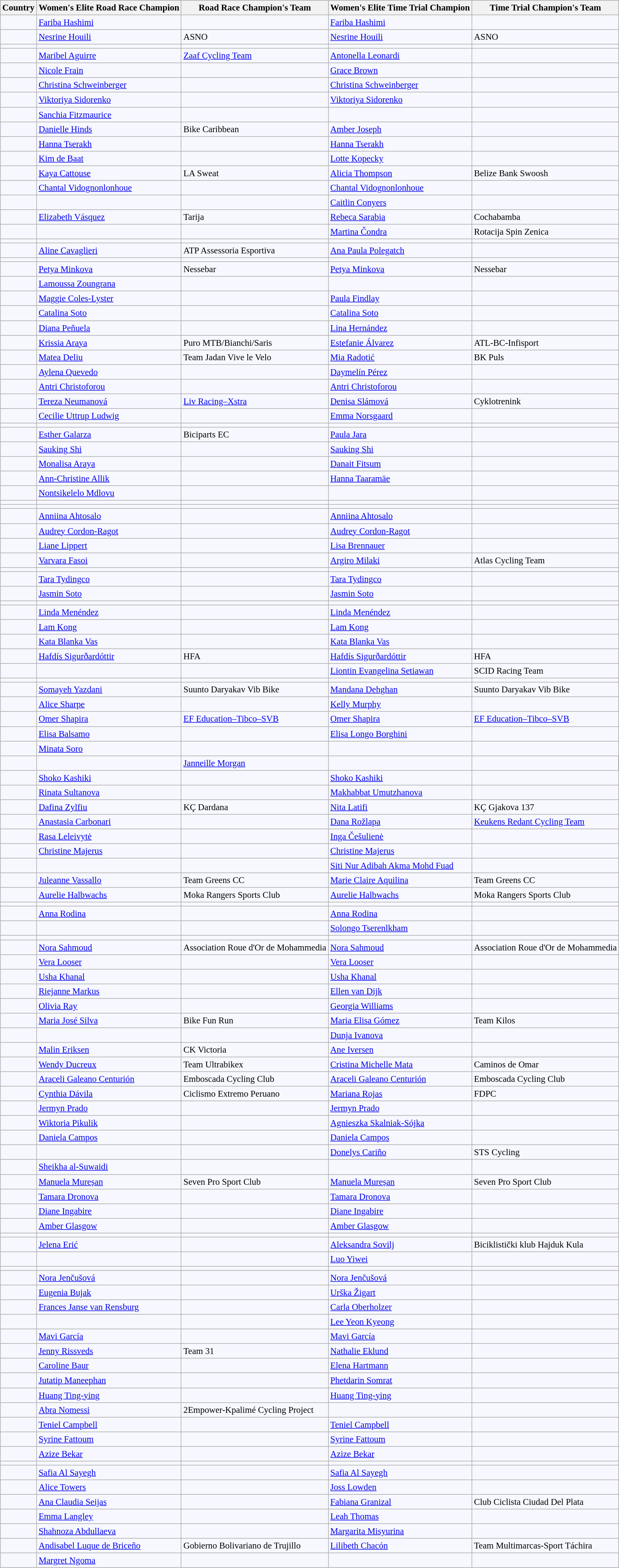<table class="wikitable sortable"  style="background:#f7f8ff; font-size:95%; border:gray solid 1px;">
<tr style="background:#ccc; text-align:center;">
<th>Country</th>
<th>Women's Elite Road Race Champion</th>
<th>Road Race Champion's Team</th>
<th>Women's Elite Time Trial Champion</th>
<th>Time Trial Champion's Team</th>
</tr>
<tr style="vertical-align:top;">
<td></td>
<td><a href='#'>Fariba Hashimi</a></td>
<td></td>
<td><a href='#'>Fariba Hashimi</a></td>
<td></td>
</tr>
<tr style="vertical-align:top;">
<td></td>
<td><a href='#'>Nesrine Houili</a></td>
<td>ASNO</td>
<td><a href='#'>Nesrine Houili</a></td>
<td>ASNO</td>
</tr>
<tr style="vertical-align:top;">
<td></td>
<td></td>
<td></td>
<td></td>
<td></td>
</tr>
<tr style="vertical-align:top;">
<td></td>
<td><a href='#'>Maribel Aguirre</a></td>
<td><a href='#'>Zaaf Cycling Team</a></td>
<td><a href='#'>Antonella Leonardi</a></td>
<td></td>
</tr>
<tr style="vertical-align:top;">
<td></td>
<td><a href='#'>Nicole Frain</a></td>
<td></td>
<td><a href='#'>Grace Brown</a></td>
<td></td>
</tr>
<tr style="vertical-align:top;">
<td></td>
<td><a href='#'>Christina Schweinberger</a></td>
<td></td>
<td><a href='#'>Christina Schweinberger</a></td>
<td></td>
</tr>
<tr style="vertical-align:top;">
<td></td>
<td><a href='#'>Viktoriya Sidorenko</a></td>
<td></td>
<td><a href='#'>Viktoriya Sidorenko</a></td>
<td></td>
</tr>
<tr style="vertical-align:top;">
<td></td>
<td><a href='#'>Sanchia Fitzmaurice</a></td>
<td></td>
<td></td>
<td></td>
</tr>
<tr style="vertical-align:top;">
<td></td>
<td><a href='#'>Danielle Hinds</a></td>
<td>Bike Caribbean</td>
<td><a href='#'>Amber Joseph</a></td>
<td></td>
</tr>
<tr style="vertical-align:top;">
<td></td>
<td><a href='#'>Hanna Tserakh</a></td>
<td></td>
<td><a href='#'>Hanna Tserakh</a></td>
<td></td>
</tr>
<tr style="vertical-align:top;">
<td></td>
<td><a href='#'>Kim de Baat</a></td>
<td></td>
<td><a href='#'>Lotte Kopecky</a></td>
<td></td>
</tr>
<tr style="vertical-align:top;">
<td></td>
<td><a href='#'>Kaya Cattouse</a></td>
<td>LA Sweat</td>
<td><a href='#'>Alicia Thompson</a></td>
<td>Belize Bank Swoosh</td>
</tr>
<tr style="vertical-align:top;">
<td></td>
<td><a href='#'>Chantal Vidognonlonhoue</a></td>
<td></td>
<td><a href='#'>Chantal Vidognonlonhoue</a></td>
<td></td>
</tr>
<tr style="vertical-align:top;">
<td></td>
<td></td>
<td></td>
<td><a href='#'>Caitlin Conyers</a></td>
<td></td>
</tr>
<tr style="vertical-align:top;">
<td></td>
<td><a href='#'>Elizabeth Vásquez</a></td>
<td>Tarija</td>
<td><a href='#'>Rebeca Sarabia</a></td>
<td>Cochabamba</td>
</tr>
<tr style="vertical-align:top;">
<td></td>
<td></td>
<td></td>
<td><a href='#'>Martina Čondra</a></td>
<td>Rotacija Spin Zenica</td>
</tr>
<tr style="vertical-align:top;">
<td></td>
<td></td>
<td></td>
<td></td>
<td></td>
</tr>
<tr style="vertical-align:top;">
<td></td>
<td><a href='#'>Aline Cavaglieri</a></td>
<td>ATP Assessoria Esportiva</td>
<td><a href='#'>Ana Paula Polegatch</a></td>
<td></td>
</tr>
<tr style="vertical-align:top;">
<td></td>
<td></td>
<td></td>
<td></td>
<td></td>
</tr>
<tr style="vertical-align:top;">
<td></td>
<td><a href='#'>Petya Minkova</a></td>
<td>Nessebar</td>
<td><a href='#'>Petya Minkova</a></td>
<td>Nessebar</td>
</tr>
<tr style="vertical-align:top;">
<td></td>
<td><a href='#'>Lamoussa Zoungrana</a></td>
<td></td>
<td></td>
<td></td>
</tr>
<tr style="vertical-align:top;">
<td></td>
<td><a href='#'>Maggie Coles-Lyster</a></td>
<td></td>
<td><a href='#'>Paula Findlay</a></td>
<td></td>
</tr>
<tr style="vertical-align:top;">
<td></td>
<td><a href='#'>Catalina Soto</a></td>
<td></td>
<td><a href='#'>Catalina Soto</a></td>
<td></td>
</tr>
<tr style="vertical-align:top;">
<td></td>
<td><a href='#'>Diana Peñuela</a></td>
<td></td>
<td><a href='#'>Lina Hernández</a></td>
<td></td>
</tr>
<tr style="vertical-align:top;">
<td></td>
<td><a href='#'>Krissia Araya</a></td>
<td>Puro MTB/Bianchi/Saris</td>
<td><a href='#'>Estefanie Álvarez</a></td>
<td>ATL-BC-Infisport</td>
</tr>
<tr style="vertical-align:top;">
<td></td>
<td><a href='#'>Matea Deliu</a></td>
<td>Team Jadan Vive le Velo</td>
<td><a href='#'>Mia Radotić</a></td>
<td>BK Puls</td>
</tr>
<tr style="vertical-align:top;">
<td></td>
<td><a href='#'>Aylena Quevedo</a></td>
<td></td>
<td><a href='#'>Daymelín Pérez</a></td>
<td></td>
</tr>
<tr style="vertical-align:top;">
<td></td>
<td><a href='#'>Antri Christoforou</a></td>
<td></td>
<td><a href='#'>Antri Christoforou</a></td>
<td></td>
</tr>
<tr style="vertical-align:top;">
<td></td>
<td><a href='#'>Tereza Neumanová</a></td>
<td><a href='#'>Liv Racing–Xstra</a></td>
<td><a href='#'>Denisa Slámová</a></td>
<td>Cyklotrenink</td>
</tr>
<tr style="vertical-align:top;">
<td></td>
<td><a href='#'>Cecilie Uttrup Ludwig</a></td>
<td></td>
<td><a href='#'>Emma Norsgaard</a></td>
<td></td>
</tr>
<tr style="vertical-align:top;">
<td></td>
<td></td>
<td></td>
<td></td>
<td></td>
</tr>
<tr style="vertical-align:top;">
<td></td>
<td><a href='#'>Esther Galarza</a></td>
<td>Biciparts EC</td>
<td><a href='#'>Paula Jara</a></td>
<td></td>
</tr>
<tr style="vertical-align:top;">
<td></td>
<td><a href='#'>Sauking Shi</a></td>
<td></td>
<td><a href='#'>Sauking Shi</a></td>
<td></td>
</tr>
<tr style="vertical-align:top;">
<td></td>
<td><a href='#'>Monalisa Araya</a></td>
<td></td>
<td><a href='#'>Danait Fitsum</a></td>
<td></td>
</tr>
<tr style="vertical-align:top;">
<td></td>
<td><a href='#'>Ann-Christine Allik</a></td>
<td></td>
<td><a href='#'>Hanna Taaramäe</a></td>
<td></td>
</tr>
<tr style="vertical-align:top;">
<td></td>
<td><a href='#'>Nontsikelelo Mdlovu</a></td>
<td></td>
<td></td>
<td></td>
</tr>
<tr style="vertical-align:top;">
<td></td>
<td></td>
<td></td>
<td></td>
<td></td>
</tr>
<tr style="vertical-align:top;">
<td></td>
<td></td>
<td></td>
<td></td>
<td></td>
</tr>
<tr style="vertical-align:top;">
<td></td>
<td><a href='#'>Anniina Ahtosalo</a></td>
<td></td>
<td><a href='#'>Anniina Ahtosalo</a></td>
<td></td>
</tr>
<tr style="vertical-align:top;">
<td></td>
<td><a href='#'>Audrey Cordon-Ragot</a></td>
<td></td>
<td><a href='#'>Audrey Cordon-Ragot</a></td>
<td></td>
</tr>
<tr style="vertical-align:top;">
<td></td>
<td><a href='#'>Liane Lippert</a></td>
<td></td>
<td><a href='#'>Lisa Brennauer</a></td>
<td></td>
</tr>
<tr style="vertical-align:top;">
<td></td>
<td><a href='#'>Varvara Fasoi</a></td>
<td></td>
<td><a href='#'>Argiro Milaki</a></td>
<td>Atlas Cycling Team</td>
</tr>
<tr style="vertical-align:top;">
<td></td>
<td></td>
<td></td>
<td></td>
<td></td>
</tr>
<tr style="vertical-align:top;">
<td></td>
<td><a href='#'>Tara Tydingco</a></td>
<td></td>
<td><a href='#'>Tara Tydingco</a></td>
<td></td>
</tr>
<tr style="vertical-align:top;">
<td></td>
<td><a href='#'>Jasmin Soto</a></td>
<td></td>
<td><a href='#'>Jasmin Soto</a></td>
<td></td>
</tr>
<tr style="vertical-align:top;">
<td></td>
<td></td>
<td></td>
<td></td>
<td></td>
</tr>
<tr style="vertical-align:top;">
<td></td>
<td><a href='#'>Linda Menéndez</a></td>
<td></td>
<td><a href='#'>Linda Menéndez</a></td>
<td></td>
</tr>
<tr style="vertical-align:top;">
<td></td>
<td><a href='#'>Lam Kong</a></td>
<td></td>
<td><a href='#'>Lam Kong</a></td>
<td></td>
</tr>
<tr style="vertical-align:top;">
<td></td>
<td><a href='#'>Kata Blanka Vas</a></td>
<td></td>
<td><a href='#'>Kata Blanka Vas</a></td>
<td></td>
</tr>
<tr style="vertical-align:top;">
<td></td>
<td><a href='#'>Hafdís Sigurðardóttir</a></td>
<td>HFA</td>
<td><a href='#'>Hafdís Sigurðardóttir</a></td>
<td>HFA</td>
</tr>
<tr style="vertical-align:top;">
<td></td>
<td></td>
<td></td>
<td><a href='#'>Liontin Evangelina Setiawan</a></td>
<td>SCID Racing Team</td>
</tr>
<tr style="vertical-align:top;">
<td></td>
<td></td>
<td></td>
<td></td>
<td></td>
</tr>
<tr style="vertical-align:top;">
<td></td>
<td><a href='#'>Somayeh Yazdani</a></td>
<td>Suunto Daryakav Vib Bike</td>
<td><a href='#'>Mandana Dehghan</a></td>
<td>Suunto Daryakav Vib Bike</td>
</tr>
<tr style="vertical-align:top;">
<td></td>
<td><a href='#'>Alice Sharpe</a></td>
<td></td>
<td><a href='#'>Kelly Murphy</a></td>
<td></td>
</tr>
<tr style="vertical-align:top;">
<td></td>
<td><a href='#'>Omer Shapira</a></td>
<td><a href='#'>EF Education–Tibco–SVB</a></td>
<td><a href='#'>Omer Shapira</a></td>
<td><a href='#'>EF Education–Tibco–SVB</a></td>
</tr>
<tr style="vertical-align:top;">
<td></td>
<td><a href='#'>Elisa Balsamo</a></td>
<td></td>
<td><a href='#'>Elisa Longo Borghini</a></td>
<td></td>
</tr>
<tr style="vertical-align:top;">
<td></td>
<td><a href='#'>Minata Soro</a></td>
<td></td>
<td></td>
<td></td>
</tr>
<tr style="vertical-align:top;">
<td></td>
<td></td>
<td><a href='#'>Janneille Morgan</a></td>
<td></td>
</tr>
<tr style="vertical-align:top;">
<td></td>
<td><a href='#'>Shoko Kashiki</a></td>
<td></td>
<td><a href='#'>Shoko Kashiki</a></td>
<td></td>
</tr>
<tr style="vertical-align:top;">
<td></td>
<td><a href='#'>Rinata Sultanova</a></td>
<td></td>
<td><a href='#'>Makhabbat Umutzhanova</a></td>
<td></td>
</tr>
<tr style="vertical-align:top;">
<td></td>
<td><a href='#'>Dafina Zylfiu</a></td>
<td>KÇ Dardana</td>
<td><a href='#'>Nita Latifi</a></td>
<td>KÇ Gjakova 137</td>
</tr>
<tr style="vertical-align:top;">
<td></td>
<td><a href='#'>Anastasia Carbonari</a></td>
<td></td>
<td><a href='#'>Dana Rožlapa</a></td>
<td><a href='#'>Keukens Redant Cycling Team</a></td>
</tr>
<tr style="vertical-align:top;">
<td></td>
<td><a href='#'>Rasa Leleivytė</a></td>
<td></td>
<td><a href='#'>Inga Češulienė</a></td>
<td></td>
</tr>
<tr style="vertical-align:top;">
<td></td>
<td><a href='#'>Christine Majerus</a></td>
<td></td>
<td><a href='#'>Christine Majerus</a></td>
<td></td>
</tr>
<tr style="vertical-align:top;">
<td></td>
<td></td>
<td></td>
<td><a href='#'>Siti Nur Adibah Akma Mohd Fuad</a></td>
<td></td>
</tr>
<tr style="vertical-align:top;">
<td></td>
<td><a href='#'>Juleanne Vassallo</a></td>
<td>Team Greens CC</td>
<td><a href='#'>Marie Claire Aquilina</a></td>
<td>Team Greens CC</td>
</tr>
<tr style="vertical-align:top;">
<td></td>
<td><a href='#'>Aurelie Halbwachs</a></td>
<td>Moka Rangers Sports Club</td>
<td><a href='#'>Aurelie Halbwachs</a></td>
<td>Moka Rangers Sports Club</td>
</tr>
<tr style="vertical-align:top;">
<td></td>
<td></td>
<td></td>
<td></td>
<td></td>
</tr>
<tr style="vertical-align:top;">
<td></td>
<td><a href='#'>Anna Rodina</a></td>
<td></td>
<td><a href='#'>Anna Rodina</a></td>
<td></td>
</tr>
<tr style="vertical-align:top;">
<td></td>
<td></td>
<td></td>
<td><a href='#'>Solongo Tserenlkham</a></td>
<td></td>
</tr>
<tr style="vertical-align:top;">
<td></td>
<td></td>
<td></td>
<td></td>
<td></td>
</tr>
<tr style="vertical-align:top;">
<td></td>
<td><a href='#'>Nora Sahmoud</a></td>
<td>Association Roue d'Or de Mohammedia</td>
<td><a href='#'>Nora Sahmoud</a></td>
<td>Association Roue d'Or de Mohammedia</td>
</tr>
<tr style="vertical-align:top;">
<td></td>
<td><a href='#'>Vera Looser</a></td>
<td></td>
<td><a href='#'>Vera Looser</a></td>
<td></td>
</tr>
<tr style="vertical-align:top;">
<td></td>
<td><a href='#'>Usha Khanal</a></td>
<td></td>
<td><a href='#'>Usha Khanal</a></td>
<td></td>
</tr>
<tr style="vertical-align:top;">
<td></td>
<td><a href='#'>Riejanne Markus</a></td>
<td></td>
<td><a href='#'>Ellen van Dijk</a></td>
<td></td>
</tr>
<tr style="vertical-align:top;">
<td></td>
<td><a href='#'>Olivia Ray</a></td>
<td></td>
<td><a href='#'>Georgia Williams</a></td>
<td></td>
</tr>
<tr style="vertical-align:top;">
<td></td>
<td><a href='#'>Maria José Silva</a></td>
<td>Bike Fun Run</td>
<td><a href='#'>Maria Elisa Gómez</a></td>
<td>Team Kilos</td>
</tr>
<tr style="vertical-align:top;">
<td></td>
<td></td>
<td></td>
<td><a href='#'>Dunja Ivanova</a></td>
<td></td>
</tr>
<tr style="vertical-align:top;">
<td></td>
<td><a href='#'>Malin Eriksen</a></td>
<td>CK Victoria</td>
<td><a href='#'>Ane Iversen</a></td>
<td></td>
</tr>
<tr style="vertical-align:top;">
<td></td>
<td><a href='#'>Wendy Ducreux</a></td>
<td>Team Ultrabikex</td>
<td><a href='#'>Cristina Michelle Mata</a></td>
<td>Caminos de Omar</td>
</tr>
<tr style="vertical-align:top;">
<td></td>
<td><a href='#'>Araceli Galeano Centurión</a></td>
<td>Emboscada Cycling Club</td>
<td><a href='#'>Araceli Galeano Centurión</a></td>
<td>Emboscada Cycling Club</td>
</tr>
<tr style="vertical-align:top;">
<td></td>
<td><a href='#'>Cynthia Dávila</a></td>
<td>Ciclismo Extremo Peruano</td>
<td><a href='#'>Mariana Rojas</a></td>
<td>FDPC</td>
</tr>
<tr style="vertical-align:top;">
<td></td>
<td><a href='#'>Jermyn Prado</a></td>
<td></td>
<td><a href='#'>Jermyn Prado</a></td>
<td></td>
</tr>
<tr style="vertical-align:top;">
<td></td>
<td><a href='#'>Wiktoria Pikulik</a></td>
<td></td>
<td><a href='#'>Agnieszka Skalniak-Sójka</a></td>
<td></td>
</tr>
<tr style="vertical-align:top;">
<td></td>
<td><a href='#'>Daniela Campos</a></td>
<td></td>
<td><a href='#'>Daniela Campos</a></td>
<td></td>
</tr>
<tr style="vertical-align:top;">
<td></td>
<td></td>
<td></td>
<td><a href='#'>Donelys Cariño</a></td>
<td>STS Cycling</td>
</tr>
<tr style="vertical-align:top;">
<td></td>
<td><a href='#'>Sheikha al-Suwaidi</a></td>
<td></td>
<td></td>
<td></td>
</tr>
<tr style="vertical-align:top;">
<td></td>
<td><a href='#'>Manuela Mureșan</a></td>
<td>Seven Pro Sport Club</td>
<td><a href='#'>Manuela Mureșan</a></td>
<td>Seven Pro Sport Club</td>
</tr>
<tr style="vertical-align:top;">
<td></td>
<td><a href='#'>Tamara Dronova</a></td>
<td></td>
<td><a href='#'>Tamara Dronova</a></td>
<td></td>
</tr>
<tr style="vertical-align:top;">
<td></td>
<td><a href='#'>Diane Ingabire</a></td>
<td></td>
<td><a href='#'>Diane Ingabire</a></td>
<td></td>
</tr>
<tr style="vertical-align:top;">
<td></td>
<td><a href='#'>Amber Glasgow</a></td>
<td></td>
<td><a href='#'>Amber Glasgow</a></td>
<td></td>
</tr>
<tr style="vertical-align:top;">
<td></td>
<td></td>
<td></td>
<td></td>
<td></td>
</tr>
<tr style="vertical-align:top;">
<td></td>
<td><a href='#'>Jelena Erić</a></td>
<td></td>
<td><a href='#'>Aleksandra Sovilj</a></td>
<td>Biciklistički klub Hajduk Kula</td>
</tr>
<tr style="vertical-align:top;">
<td></td>
<td></td>
<td></td>
<td><a href='#'>Luo Yiwei</a></td>
<td></td>
</tr>
<tr style="vertical-align:top;">
<td></td>
<td></td>
<td></td>
<td></td>
<td></td>
</tr>
<tr style="vertical-align:top;">
<td></td>
<td><a href='#'>Nora Jenčušová</a></td>
<td></td>
<td><a href='#'>Nora Jenčušová</a></td>
<td></td>
</tr>
<tr style="vertical-align:top;">
<td></td>
<td><a href='#'>Eugenia Bujak</a></td>
<td></td>
<td><a href='#'>Urška Žigart</a></td>
<td></td>
</tr>
<tr style="vertical-align:top;">
<td></td>
<td><a href='#'>Frances Janse van Rensburg</a></td>
<td></td>
<td><a href='#'>Carla Oberholzer</a></td>
<td></td>
</tr>
<tr style="vertical-align:top;">
<td></td>
<td></td>
<td></td>
<td><a href='#'>Lee Yeon Kyeong</a></td>
<td></td>
</tr>
<tr style="vertical-align:top;">
<td></td>
<td><a href='#'>Mavi García</a></td>
<td></td>
<td><a href='#'>Mavi García</a></td>
<td></td>
</tr>
<tr style="vertical-align:top;">
<td></td>
<td><a href='#'>Jenny Rissveds</a></td>
<td>Team 31</td>
<td><a href='#'>Nathalie Eklund</a></td>
<td></td>
</tr>
<tr style="vertical-align:top;">
<td></td>
<td><a href='#'>Caroline Baur</a></td>
<td></td>
<td><a href='#'>Elena Hartmann</a></td>
<td></td>
</tr>
<tr style="vertical-align:top;">
<td></td>
<td><a href='#'>Jutatip Maneephan</a></td>
<td></td>
<td><a href='#'>Phetdarin Somrat</a></td>
<td></td>
</tr>
<tr style="vertical-align:top;">
<td></td>
<td><a href='#'>Huang Ting-ying</a></td>
<td></td>
<td><a href='#'>Huang Ting-ying</a></td>
<td></td>
</tr>
<tr style="vertical-align:top;">
<td></td>
<td><a href='#'>Abra Nomessi</a></td>
<td>2Empower-Kpalimé Cycling Project</td>
<td></td>
<td></td>
</tr>
<tr style="vertical-align:top;">
<td></td>
<td><a href='#'>Teniel Campbell</a></td>
<td></td>
<td><a href='#'>Teniel Campbell</a></td>
<td></td>
</tr>
<tr style="vertical-align:top;">
<td></td>
<td><a href='#'>Syrine Fattoum</a></td>
<td></td>
<td><a href='#'>Syrine Fattoum</a></td>
<td></td>
</tr>
<tr style="vertical-align:top;">
<td></td>
<td><a href='#'>Azize Bekar</a></td>
<td></td>
<td><a href='#'>Azize Bekar</a></td>
<td></td>
</tr>
<tr style="vertical-align:top;">
<td></td>
<td></td>
<td></td>
<td></td>
<td></td>
</tr>
<tr style="vertical-align:top;">
<td></td>
<td><a href='#'>Safia Al Sayegh</a></td>
<td></td>
<td><a href='#'>Safia Al Sayegh</a></td>
<td></td>
</tr>
<tr style="vertical-align:top;">
<td></td>
<td><a href='#'>Alice Towers</a></td>
<td></td>
<td><a href='#'>Joss Lowden</a></td>
<td></td>
</tr>
<tr style="vertical-align:top;">
<td></td>
<td><a href='#'>Ana Claudia Seijas</a></td>
<td></td>
<td><a href='#'>Fabiana Granizal</a></td>
<td>Club Ciclista Ciudad Del Plata</td>
</tr>
<tr style="vertical-align:top;">
<td></td>
<td><a href='#'>Emma Langley</a></td>
<td></td>
<td><a href='#'>Leah Thomas</a></td>
<td></td>
</tr>
<tr style="vertical-align:top;">
<td></td>
<td><a href='#'>Shahnoza Abdullaeva</a></td>
<td></td>
<td><a href='#'>Margarita Misyurina</a></td>
<td></td>
</tr>
<tr style="vertical-align:top;">
<td></td>
<td><a href='#'>Andisabel Luque de Briceño</a></td>
<td>Gobierno Bolivariano de Trujillo</td>
<td><a href='#'>Lilibeth Chacón</a></td>
<td>Team Multimarcas-Sport Táchira</td>
</tr>
<tr style="vertical-align:top;">
<td></td>
<td><a href='#'>Margret Ngoma</a></td>
<td></td>
<td></td>
<td></td>
</tr>
</table>
